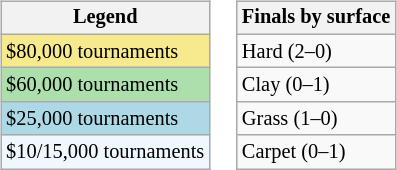<table>
<tr valign=top>
<td><br><table class="wikitable" style="font-size:85%">
<tr>
<th>Legend</th>
</tr>
<tr style="background:#f7e98e;">
<td>$80,000 tournaments</td>
</tr>
<tr style="background:#addfad;">
<td>$60,000 tournaments</td>
</tr>
<tr style="background:lightblue;">
<td>$25,000 tournaments</td>
</tr>
<tr style="background:#f0f8ff;">
<td>$10/15,000 tournaments</td>
</tr>
</table>
</td>
<td><br><table class="wikitable" style="font-size:85%">
<tr>
<th>Finals by surface</th>
</tr>
<tr>
<td>Hard (2–0)</td>
</tr>
<tr>
<td>Clay (0–1)</td>
</tr>
<tr>
<td>Grass (1–0)</td>
</tr>
<tr>
<td>Carpet (0–1)</td>
</tr>
</table>
</td>
</tr>
</table>
